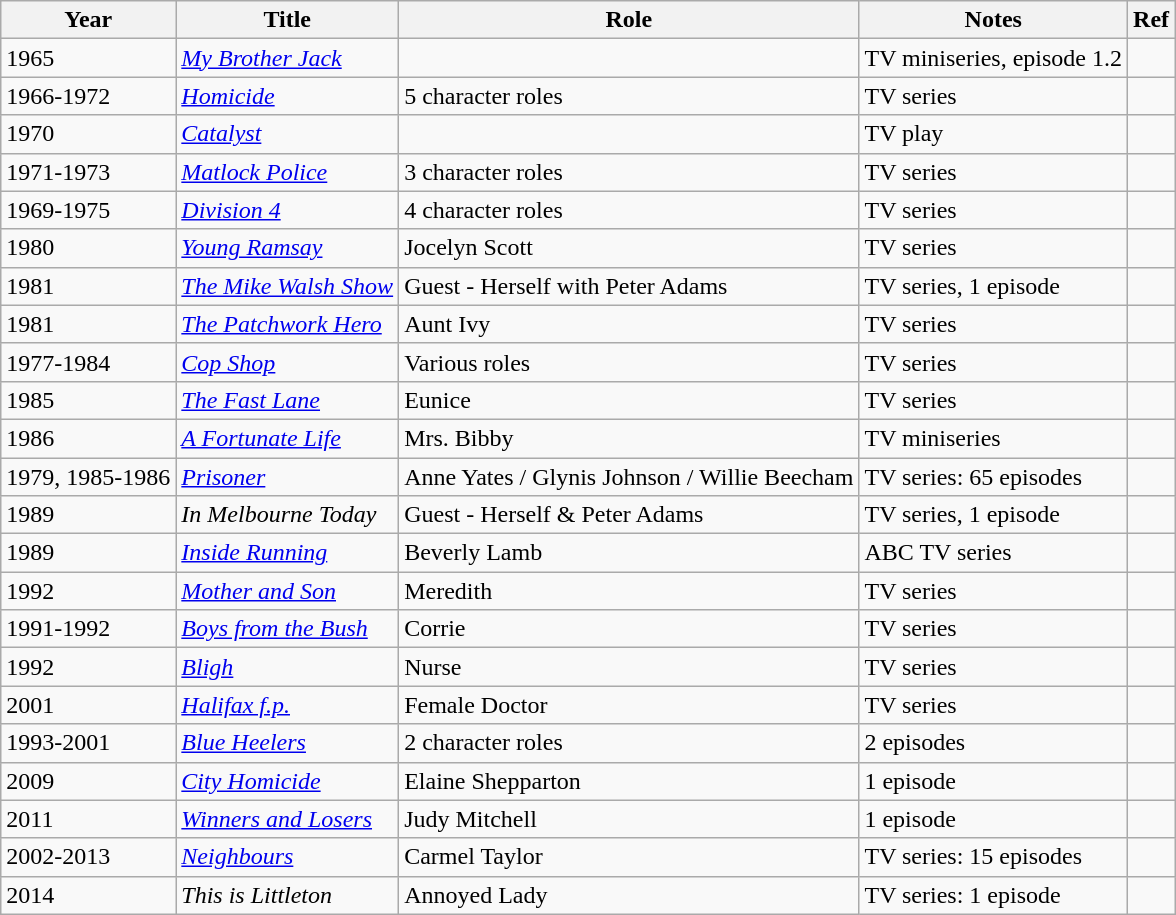<table class="wikitable sortable">
<tr>
<th>Year</th>
<th>Title</th>
<th>Role</th>
<th>Notes</th>
<th>Ref</th>
</tr>
<tr>
<td>1965</td>
<td><em><a href='#'>My Brother Jack</a></em></td>
<td></td>
<td>TV miniseries, episode 1.2</td>
<td></td>
</tr>
<tr>
<td>1966-1972</td>
<td><em><a href='#'>Homicide</a></em></td>
<td>5 character roles</td>
<td>TV series</td>
<td></td>
</tr>
<tr>
<td>1970</td>
<td><em><a href='#'>Catalyst</a></em></td>
<td></td>
<td>TV play</td>
<td></td>
</tr>
<tr>
<td>1971-1973</td>
<td><em><a href='#'>Matlock Police</a></em></td>
<td>3 character roles</td>
<td>TV series</td>
<td></td>
</tr>
<tr>
<td>1969-1975</td>
<td><em><a href='#'>Division 4</a></em></td>
<td>4 character roles</td>
<td>TV series</td>
<td></td>
</tr>
<tr>
<td>1980</td>
<td><em><a href='#'>Young Ramsay</a></em></td>
<td>Jocelyn Scott</td>
<td>TV series</td>
<td></td>
</tr>
<tr>
<td>1981</td>
<td><em><a href='#'>The Mike Walsh Show</a></em></td>
<td>Guest - Herself with Peter Adams</td>
<td>TV series, 1 episode</td>
<td></td>
</tr>
<tr>
<td>1981</td>
<td><em><a href='#'>The Patchwork Hero</a></em></td>
<td>Aunt Ivy</td>
<td>TV series</td>
<td></td>
</tr>
<tr>
<td>1977-1984</td>
<td><em><a href='#'>Cop Shop</a></em></td>
<td>Various roles</td>
<td>TV series</td>
<td></td>
</tr>
<tr>
<td>1985</td>
<td><em><a href='#'>The Fast Lane</a></em></td>
<td>Eunice</td>
<td>TV series</td>
<td></td>
</tr>
<tr>
<td>1986</td>
<td><em><a href='#'>A Fortunate Life</a></em></td>
<td>Mrs. Bibby</td>
<td>TV miniseries</td>
<td></td>
</tr>
<tr>
<td>1979, 1985-1986</td>
<td><em><a href='#'>Prisoner</a></em></td>
<td>Anne Yates / Glynis Johnson /  Willie Beecham</td>
<td>TV series: 65 episodes</td>
<td></td>
</tr>
<tr>
<td>1989</td>
<td><em>In Melbourne Today</em></td>
<td>Guest - Herself & Peter Adams</td>
<td>TV series, 1 episode</td>
<td></td>
</tr>
<tr>
<td>1989</td>
<td><em><a href='#'>Inside Running</a></em></td>
<td>Beverly Lamb</td>
<td>ABC TV series</td>
<td></td>
</tr>
<tr>
<td>1992</td>
<td><em><a href='#'>Mother and Son</a></em></td>
<td>Meredith</td>
<td>TV series</td>
<td></td>
</tr>
<tr>
<td>1991-1992</td>
<td><em><a href='#'>Boys from the Bush</a></em></td>
<td>Corrie</td>
<td>TV series</td>
<td></td>
</tr>
<tr>
<td>1992</td>
<td><em><a href='#'>Bligh</a></em></td>
<td>Nurse</td>
<td>TV series</td>
<td></td>
</tr>
<tr>
<td>2001</td>
<td><em><a href='#'>Halifax f.p.</a></em></td>
<td>Female Doctor</td>
<td>TV series</td>
<td></td>
</tr>
<tr>
<td>1993-2001</td>
<td><em><a href='#'>Blue Heelers</a></em></td>
<td>2 character roles</td>
<td>2 episodes</td>
<td></td>
</tr>
<tr>
<td>2009</td>
<td><em><a href='#'>City Homicide</a></em></td>
<td>Elaine Shepparton</td>
<td>1 episode</td>
<td></td>
</tr>
<tr>
<td>2011</td>
<td><em><a href='#'>Winners and Losers</a></em></td>
<td>Judy Mitchell</td>
<td>1 episode</td>
<td></td>
</tr>
<tr>
<td>2002-2013</td>
<td><em><a href='#'>Neighbours</a></em></td>
<td>Carmel Taylor</td>
<td>TV series: 15 episodes</td>
<td></td>
</tr>
<tr>
<td>2014</td>
<td><em>This is Littleton</em></td>
<td>Annoyed Lady</td>
<td>TV series: 1 episode</td>
<td></td>
</tr>
</table>
